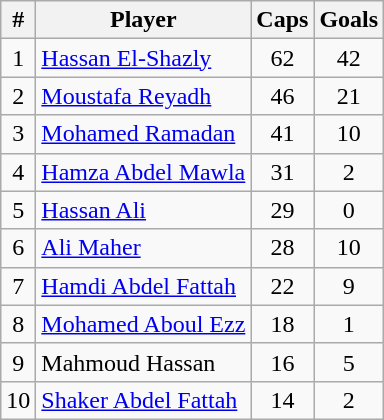<table class="wikitable" >
<tr>
<th>#</th>
<th>Player</th>
<th>Caps</th>
<th>Goals</th>
</tr>
<tr>
<td style="text-align:center;">1</td>
<td> <a href='#'>Hassan El-Shazly</a></td>
<td style="text-align:center;">62</td>
<td style="text-align:center;">42</td>
</tr>
<tr>
<td style="text-align:center;">2</td>
<td> <a href='#'>Moustafa Reyadh</a></td>
<td style="text-align:center;">46</td>
<td style="text-align:center;">21</td>
</tr>
<tr>
<td style="text-align:center;">3</td>
<td> <a href='#'>Mohamed Ramadan</a></td>
<td style="text-align:center;">41</td>
<td style="text-align:center;">10</td>
</tr>
<tr>
<td style="text-align:center;">4</td>
<td> <a href='#'>Hamza Abdel Mawla</a></td>
<td style="text-align:center;">31</td>
<td style="text-align:center;">2</td>
</tr>
<tr>
<td style="text-align:center;">5</td>
<td> <a href='#'>Hassan Ali</a></td>
<td style="text-align:center;">29</td>
<td style="text-align:center;">0</td>
</tr>
<tr>
<td style="text-align:center;">6</td>
<td> <a href='#'>Ali Maher</a></td>
<td style="text-align:center;">28</td>
<td style="text-align:center;">10</td>
</tr>
<tr>
<td style="text-align:center;">7</td>
<td> <a href='#'>Hamdi Abdel Fattah</a></td>
<td style="text-align:center;">22</td>
<td style="text-align:center;">9</td>
</tr>
<tr>
<td style="text-align:center;">8</td>
<td> <a href='#'>Mohamed Aboul Ezz</a></td>
<td style="text-align:center;">18</td>
<td style="text-align:center;">1</td>
</tr>
<tr>
<td style="text-align:center;">9</td>
<td> Mahmoud Hassan</td>
<td style="text-align:center;">16</td>
<td style="text-align:center;">5</td>
</tr>
<tr>
<td style="text-align:center;">10</td>
<td> <a href='#'>Shaker Abdel Fattah</a></td>
<td style="text-align:center;">14</td>
<td style="text-align:center;">2</td>
</tr>
</table>
